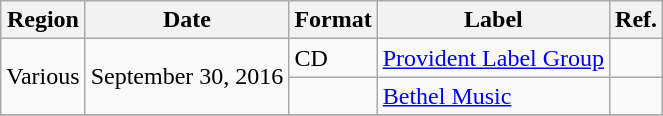<table class="wikitable plainrowheaders">
<tr>
<th scope="col">Region</th>
<th scope="col">Date</th>
<th scope="col">Format</th>
<th scope="col">Label</th>
<th scope="col">Ref.</th>
</tr>
<tr>
<td rowspan="2">Various</td>
<td rowspan="2">September 30, 2016</td>
<td>CD</td>
<td><a href='#'>Provident Label Group</a></td>
<td></td>
</tr>
<tr>
<td></td>
<td><a href='#'>Bethel Music</a></td>
<td></td>
</tr>
<tr>
</tr>
</table>
